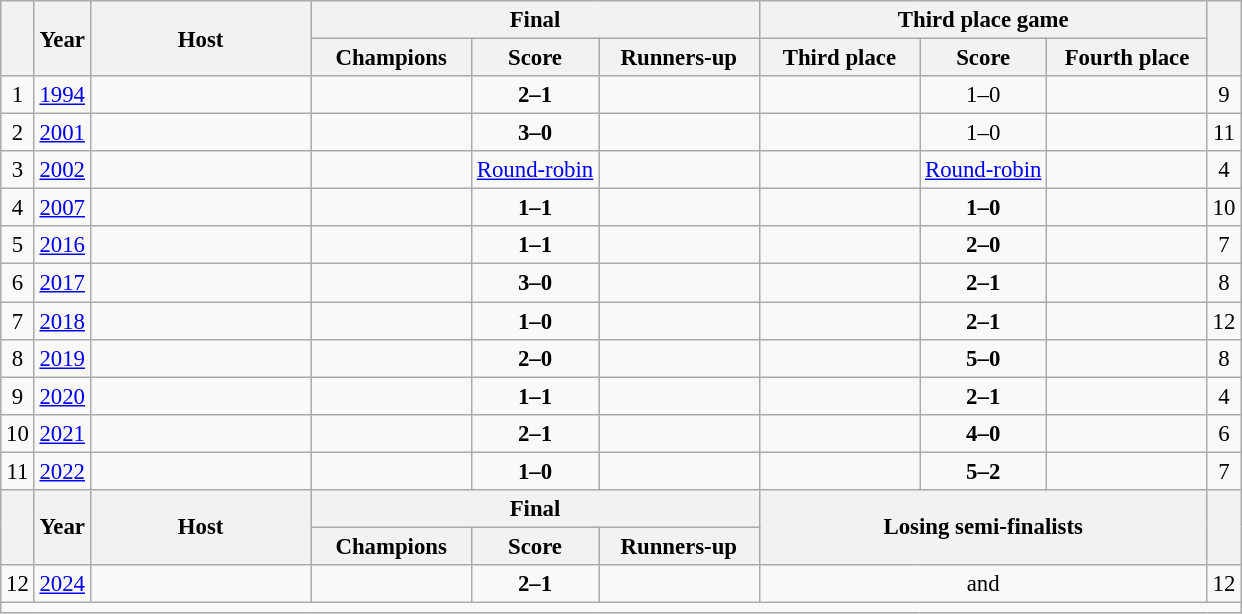<table class="wikitable sortable" style="font-size:95%; text-align:center; width:;">
<tr>
<th rowspan=2 style= "width:;"></th>
<th rowspan=2 style= "width:;">Year</th>
<th rowspan=2 style= "width:140px;">Host</th>
<th colspan=3>Final</th>
<th colspan=3>Third place game</th>
<th rowspan=2 style= "width:;"></th>
</tr>
<tr>
<th width= 100px> Champions</th>
<th width=>Score</th>
<th width= 100px> Runners-up</th>
<th width= 100px> Third place</th>
<th width=>Score</th>
<th width= 100px>Fourth place</th>
</tr>
<tr>
<td>1</td>
<td><a href='#'>1994</a></td>
<td align=left></td>
<td><strong></strong></td>
<td><strong>2–1</strong></td>
<td></td>
<td></td>
<td>1–0</td>
<td></td>
<td>9</td>
</tr>
<tr>
<td>2</td>
<td><a href='#'>2001</a></td>
<td align=left></td>
<td><strong></strong></td>
<td><strong>3–0</strong></td>
<td></td>
<td></td>
<td>1–0</td>
<td></td>
<td>11</td>
</tr>
<tr>
<td>3</td>
<td><a href='#'>2002</a></td>
<td align=left></td>
<td><strong></strong></td>
<td><a href='#'>Round-robin</a></td>
<td></td>
<td></td>
<td><a href='#'>Round-robin</a></td>
<td></td>
<td>4</td>
</tr>
<tr>
<td>4</td>
<td><a href='#'>2007</a></td>
<td align=left></td>
<td><strong></strong></td>
<td><strong>1–1</strong><br></td>
<td></td>
<td></td>
<td><strong>1–0</strong></td>
<td></td>
<td>10</td>
</tr>
<tr>
<td>5</td>
<td><a href='#'>2016</a></td>
<td align=left></td>
<td><strong></strong></td>
<td><strong>1–1</strong><br></td>
<td></td>
<td></td>
<td><strong>2–0</strong></td>
<td></td>
<td>7</td>
</tr>
<tr>
<td>6</td>
<td><a href='#'>2017</a></td>
<td align=left></td>
<td><strong></strong></td>
<td><strong>3–0</strong></td>
<td></td>
<td></td>
<td><strong>2–1</strong></td>
<td></td>
<td>8</td>
</tr>
<tr>
<td>7</td>
<td><a href='#'>2018</a></td>
<td align=left></td>
<td><strong></strong></td>
<td><strong>1–0</strong></td>
<td></td>
<td></td>
<td><strong>2–1</strong></td>
<td></td>
<td>12</td>
</tr>
<tr>
<td>8</td>
<td><a href='#'>2019</a></td>
<td align=left></td>
<td><strong></strong></td>
<td><strong>2–0</strong></td>
<td></td>
<td></td>
<td><strong>5–0</strong></td>
<td></td>
<td>8</td>
</tr>
<tr>
<td>9</td>
<td><a href='#'>2020</a></td>
<td align=left></td>
<td><strong></strong></td>
<td><strong>1–1</strong><br></td>
<td></td>
<td></td>
<td><strong>2–1</strong></td>
<td></td>
<td>4</td>
</tr>
<tr>
<td>10</td>
<td><a href='#'>2021</a></td>
<td align=left></td>
<td><strong></strong></td>
<td><strong>2–1</strong></td>
<td></td>
<td></td>
<td><strong>4–0</strong></td>
<td></td>
<td>6</td>
</tr>
<tr>
<td>11</td>
<td><a href='#'>2022</a></td>
<td align=left></td>
<td><strong></strong></td>
<td><strong>1–0</strong></td>
<td></td>
<td></td>
<td><strong>5–2</strong></td>
<td></td>
<td>7</td>
</tr>
<tr>
<th rowspan=2 style= "width:;"></th>
<th rowspan=2 style= "width:;">Year</th>
<th rowspan=2 style= "width:140px;">Host</th>
<th colspan=3>Final</th>
<th colspan=3 rowspan=2>Losing semi-finalists</th>
<th rowspan=2 style= "width:;"></th>
</tr>
<tr>
<th width= 100px> Champions</th>
<th width=>Score</th>
<th width= 100px> Runners-up</th>
</tr>
<tr>
<td>12</td>
<td><a href='#'>2024</a></td>
<td align=left></td>
<td><strong></strong></td>
<td><strong>2–1</strong></td>
<td></td>
<td style="border: none;"></td>
<td style="border: none;">and</td>
<td style="border: none;"></td>
<td>12</td>
</tr>
<tr>
<td colspan=10></td>
</tr>
</table>
